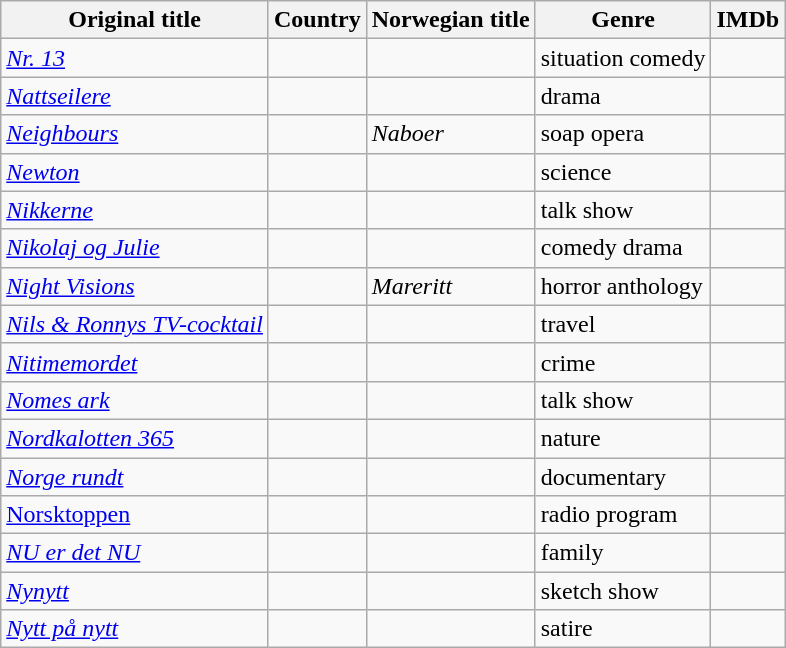<table class="wikitable">
<tr>
<th>Original title</th>
<th>Country</th>
<th>Norwegian title</th>
<th>Genre</th>
<th>IMDb</th>
</tr>
<tr>
<td><em><a href='#'>Nr. 13</a></em></td>
<td></td>
<td></td>
<td>situation comedy</td>
<td></td>
</tr>
<tr>
<td><em><a href='#'>Nattseilere</a></em></td>
<td></td>
<td></td>
<td>drama</td>
<td></td>
</tr>
<tr>
<td><em><a href='#'>Neighbours</a></em></td>
<td></td>
<td><em>Naboer</em></td>
<td>soap opera</td>
<td></td>
</tr>
<tr>
<td><em><a href='#'>Newton</a></em></td>
<td></td>
<td></td>
<td>science</td>
<td></td>
</tr>
<tr>
<td><em><a href='#'>Nikkerne</a></em></td>
<td></td>
<td></td>
<td>talk show</td>
<td></td>
</tr>
<tr>
<td><em><a href='#'>Nikolaj og Julie</a></em></td>
<td></td>
<td></td>
<td>comedy drama</td>
<td></td>
</tr>
<tr>
<td><em><a href='#'>Night Visions</a></em></td>
<td></td>
<td><em>Mareritt</em></td>
<td>horror anthology</td>
<td></td>
</tr>
<tr>
<td><em><a href='#'>Nils & Ronnys TV-cocktail</a></em></td>
<td></td>
<td></td>
<td>travel</td>
<td></td>
</tr>
<tr>
<td><em><a href='#'>Nitimemordet</a></em></td>
<td></td>
<td></td>
<td>crime</td>
<td></td>
</tr>
<tr>
<td><em><a href='#'>Nomes ark</a></em></td>
<td></td>
<td></td>
<td>talk show</td>
<td></td>
</tr>
<tr>
<td><em><a href='#'>Nordkalotten 365</a></em></td>
<td></td>
<td></td>
<td>nature</td>
<td></td>
</tr>
<tr>
<td><em><a href='#'>Norge rundt</a></em></td>
<td></td>
<td></td>
<td>documentary</td>
<td></td>
</tr>
<tr>
<td><a href='#'>Norsktoppen</a></td>
<td></td>
<td></td>
<td>radio program</td>
<td></td>
</tr>
<tr>
<td><em><a href='#'>NU er det NU</a></em></td>
<td></td>
<td></td>
<td>family</td>
<td></td>
</tr>
<tr>
<td><em><a href='#'>Nynytt</a></em></td>
<td></td>
<td></td>
<td>sketch show</td>
<td></td>
</tr>
<tr>
<td><em><a href='#'>Nytt på nytt</a></em></td>
<td></td>
<td></td>
<td>satire</td>
<td></td>
</tr>
</table>
